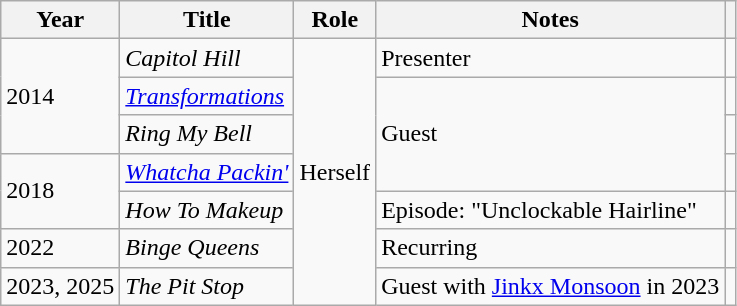<table class="wikitable plainrowheaders" style="text-align:left;">
<tr>
<th>Year</th>
<th>Title</th>
<th>Role</th>
<th>Notes</th>
<th></th>
</tr>
<tr>
<td rowspan="3">2014</td>
<td><em>Capitol Hill</em></td>
<td rowspan="7">Herself</td>
<td>Presenter</td>
<td></td>
</tr>
<tr>
<td><em><a href='#'>Transformations</a></em></td>
<td rowspan="3">Guest</td>
<td></td>
</tr>
<tr>
<td><em>Ring My Bell</em></td>
<td></td>
</tr>
<tr>
<td rowspan="2">2018</td>
<td><em><a href='#'>Whatcha Packin'</a></em></td>
<td></td>
</tr>
<tr>
<td><em>How To Makeup</em></td>
<td>Episode: "Unclockable Hairline"</td>
<td></td>
</tr>
<tr>
<td>2022</td>
<td><em>Binge Queens</em></td>
<td>Recurring</td>
<td style="text-align: center;"></td>
</tr>
<tr>
<td>2023, 2025</td>
<td><em>The Pit Stop</em></td>
<td>Guest with <a href='#'>Jinkx Monsoon</a> in 2023</td>
<td style="text-align: center;"></td>
</tr>
</table>
